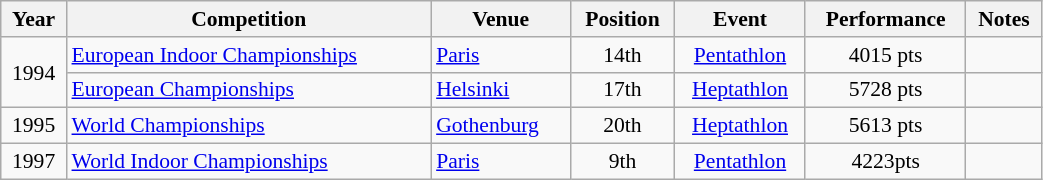<table class="wikitable" width=55% style="font-size:90%; text-align:center;">
<tr>
<th>Year</th>
<th>Competition</th>
<th>Venue</th>
<th>Position</th>
<th>Event</th>
<th>Performance</th>
<th>Notes</th>
</tr>
<tr>
<td rowspan=2>1994</td>
<td align=left><a href='#'>European Indoor Championships</a></td>
<td align=left> <a href='#'>Paris</a></td>
<td>14th</td>
<td><a href='#'>Pentathlon</a></td>
<td>4015 pts</td>
<td></td>
</tr>
<tr>
<td align=left><a href='#'>European Championships</a></td>
<td align=left> <a href='#'>Helsinki</a></td>
<td>17th</td>
<td><a href='#'>Heptathlon</a></td>
<td>5728 pts</td>
<td></td>
</tr>
<tr>
<td>1995</td>
<td align=left><a href='#'>World Championships</a></td>
<td align=left> <a href='#'>Gothenburg</a></td>
<td>20th</td>
<td><a href='#'>Heptathlon</a></td>
<td>5613 pts</td>
<td></td>
</tr>
<tr>
<td>1997</td>
<td align=left><a href='#'>World Indoor Championships</a></td>
<td align=left> <a href='#'>Paris</a></td>
<td>9th</td>
<td><a href='#'>Pentathlon</a></td>
<td>4223pts</td>
<td></td>
</tr>
</table>
